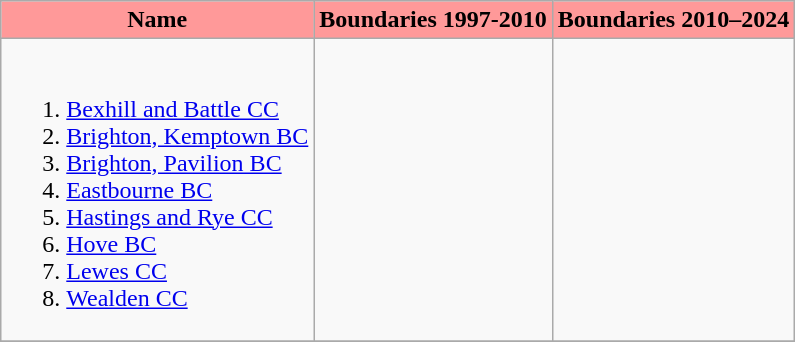<table class="wikitable">
<tr>
<th style="background-color:#ff9999">Name</th>
<th style="background-color:#ff9999">Boundaries 1997-2010</th>
<th style="background-color:#ff9999">Boundaries 2010–2024</th>
</tr>
<tr>
<td><br><ol><li><a href='#'>Bexhill and Battle CC</a></li><li><a href='#'>Brighton, Kemptown BC</a></li><li><a href='#'>Brighton, Pavilion BC</a></li><li><a href='#'>Eastbourne BC</a></li><li><a href='#'>Hastings and Rye CC</a></li><li><a href='#'>Hove BC</a></li><li><a href='#'>Lewes CC</a></li><li><a href='#'>Wealden CC</a></li></ol></td>
<td></td>
<td></td>
</tr>
<tr>
</tr>
</table>
